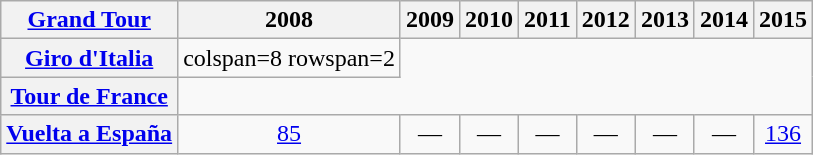<table class="wikitable plainrowheaders">
<tr>
<th scope="col"><a href='#'>Grand Tour</a></th>
<th scope="col">2008</th>
<th scope="col">2009</th>
<th scope="col">2010</th>
<th scope="col">2011</th>
<th scope="col">2012</th>
<th scope="col">2013</th>
<th scope="col">2014</th>
<th scope="col">2015</th>
</tr>
<tr style="text-align:center;">
<th scope="row"> <a href='#'>Giro d'Italia</a></th>
<td>colspan=8 rowspan=2 </td>
</tr>
<tr style="text-align:center;">
<th scope="row"> <a href='#'>Tour de France</a></th>
</tr>
<tr style="text-align:center;">
<th scope="row"> <a href='#'>Vuelta a España</a></th>
<td><a href='#'>85</a></td>
<td>—</td>
<td>—</td>
<td>—</td>
<td>—</td>
<td>—</td>
<td>—</td>
<td><a href='#'>136</a></td>
</tr>
</table>
